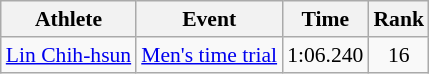<table class=wikitable style="font-size:90%">
<tr>
<th>Athlete</th>
<th>Event</th>
<th>Time</th>
<th>Rank</th>
</tr>
<tr align=center>
<td align=left><a href='#'>Lin Chih-hsun</a></td>
<td align=left><a href='#'>Men's time trial</a></td>
<td>1:06.240</td>
<td>16</td>
</tr>
</table>
